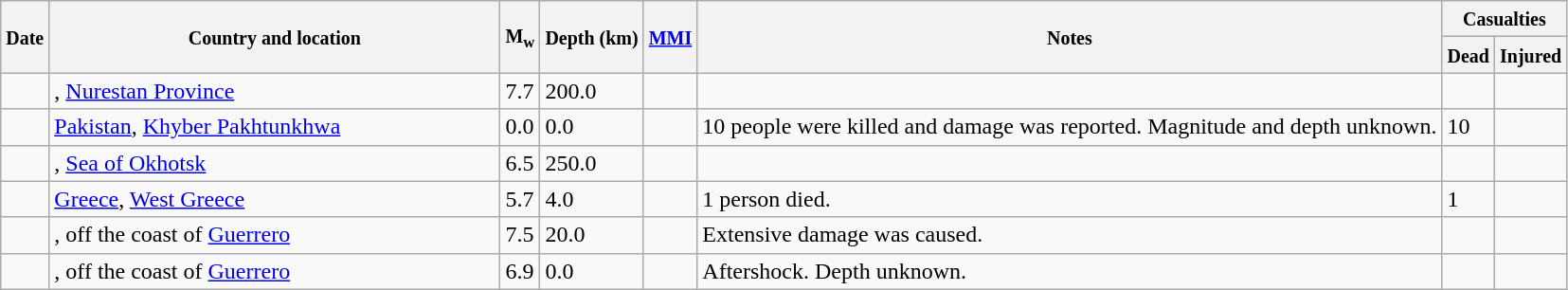<table class="wikitable sortable sort-under" style="border:1px black; margin-left:1em;">
<tr>
<th rowspan="2"><small>Date</small></th>
<th rowspan="2" style="width: 310px"><small>Country and location</small></th>
<th rowspan="2"><small>M<sub>w</sub></small></th>
<th rowspan="2"><small>Depth (km)</small></th>
<th rowspan="2"><small><a href='#'>MMI</a></small></th>
<th rowspan="2" class="unsortable"><small>Notes</small></th>
<th colspan="2"><small>Casualties</small></th>
</tr>
<tr>
<th><small>Dead</small></th>
<th><small>Injured</small></th>
</tr>
<tr>
<td></td>
<td>, <a href='#'>Nurestan Province</a></td>
<td>7.7</td>
<td>200.0</td>
<td></td>
<td></td>
<td></td>
<td></td>
</tr>
<tr>
<td></td>
<td> <a href='#'>Pakistan</a>, <a href='#'>Khyber Pakhtunkhwa</a></td>
<td>0.0</td>
<td>0.0</td>
<td></td>
<td>10 people were killed and damage was reported. Magnitude and depth unknown.</td>
<td>10</td>
<td></td>
</tr>
<tr>
<td></td>
<td>, <a href='#'>Sea of Okhotsk</a></td>
<td>6.5</td>
<td>250.0</td>
<td></td>
<td></td>
<td></td>
<td></td>
</tr>
<tr>
<td></td>
<td> <a href='#'>Greece</a>, <a href='#'>West Greece</a></td>
<td>5.7</td>
<td>4.0</td>
<td></td>
<td>1 person died.</td>
<td>1</td>
<td></td>
</tr>
<tr>
<td></td>
<td>, off the coast of <a href='#'>Guerrero</a></td>
<td>7.5</td>
<td>20.0</td>
<td></td>
<td>Extensive damage was caused.</td>
<td></td>
<td></td>
</tr>
<tr>
<td></td>
<td>, off the coast of <a href='#'>Guerrero</a></td>
<td>6.9</td>
<td>0.0</td>
<td></td>
<td>Aftershock. Depth unknown.</td>
<td></td>
<td></td>
</tr>
</table>
